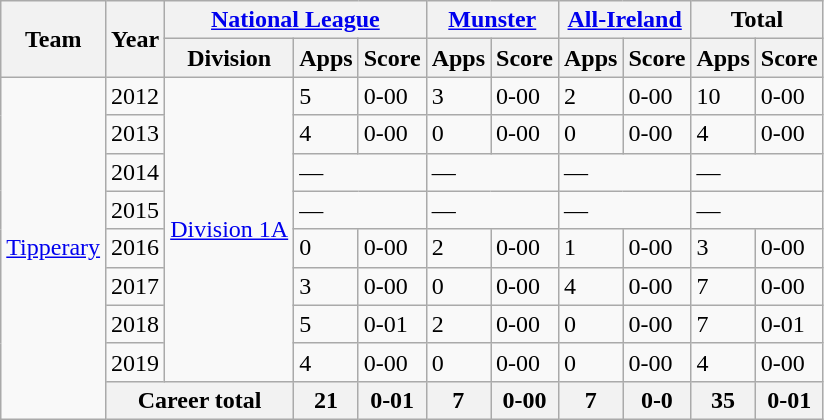<table class="wikitable">
<tr>
<th rowspan="2">Team</th>
<th rowspan="2">Year</th>
<th colspan="3"><a href='#'>National League</a></th>
<th colspan="2"><a href='#'>Munster</a></th>
<th colspan="2"><a href='#'>All-Ireland</a></th>
<th colspan="2">Total</th>
</tr>
<tr>
<th>Division</th>
<th>Apps</th>
<th>Score</th>
<th>Apps</th>
<th>Score</th>
<th>Apps</th>
<th>Score</th>
<th>Apps</th>
<th>Score</th>
</tr>
<tr>
<td rowspan="9"><a href='#'>Tipperary</a></td>
<td>2012</td>
<td rowspan="8"><a href='#'>Division 1A</a></td>
<td>5</td>
<td>0-00</td>
<td>3</td>
<td>0-00</td>
<td>2</td>
<td>0-00</td>
<td>10</td>
<td>0-00</td>
</tr>
<tr>
<td>2013</td>
<td>4</td>
<td>0-00</td>
<td>0</td>
<td>0-00</td>
<td>0</td>
<td>0-00</td>
<td>4</td>
<td>0-00</td>
</tr>
<tr>
<td>2014</td>
<td colspan="2">—</td>
<td colspan="2">—</td>
<td colspan="2">—</td>
<td colspan="2">—</td>
</tr>
<tr>
<td>2015</td>
<td colspan="2">—</td>
<td colspan="2">—</td>
<td colspan="2">—</td>
<td colspan="2">—</td>
</tr>
<tr>
<td>2016</td>
<td>0</td>
<td>0-00</td>
<td>2</td>
<td>0-00</td>
<td>1</td>
<td>0-00</td>
<td>3</td>
<td>0-00</td>
</tr>
<tr>
<td>2017</td>
<td>3</td>
<td>0-00</td>
<td>0</td>
<td>0-00</td>
<td>4</td>
<td>0-00</td>
<td>7</td>
<td>0-00</td>
</tr>
<tr>
<td>2018</td>
<td>5</td>
<td>0-01</td>
<td>2</td>
<td>0-00</td>
<td>0</td>
<td>0-00</td>
<td>7</td>
<td>0-01</td>
</tr>
<tr>
<td>2019</td>
<td>4</td>
<td>0-00</td>
<td>0</td>
<td>0-00</td>
<td>0</td>
<td>0-00</td>
<td>4</td>
<td>0-00</td>
</tr>
<tr>
<th colspan="2">Career total</th>
<th>21</th>
<th>0-01</th>
<th>7</th>
<th>0-00</th>
<th>7</th>
<th>0-0</th>
<th>35</th>
<th>0-01</th>
</tr>
</table>
